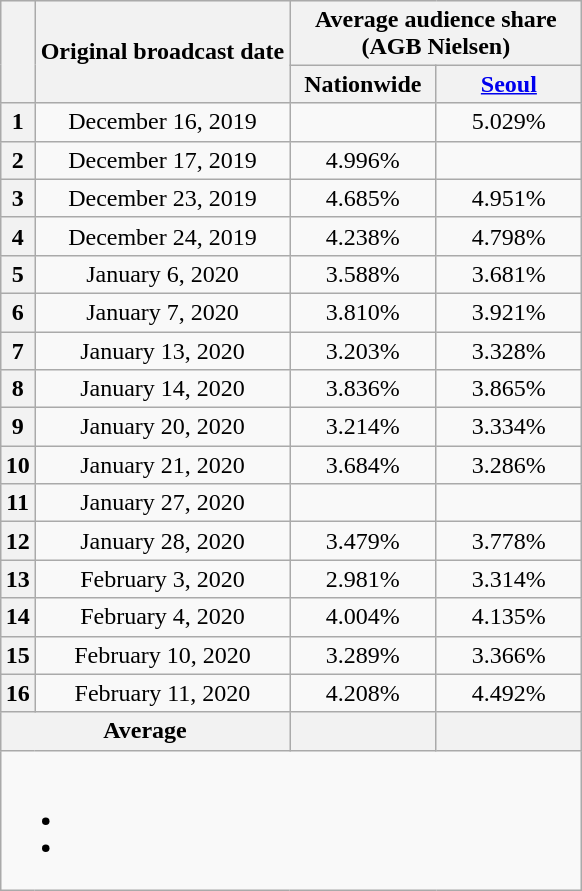<table class="wikitable" style="text-align:center;max-width:450px; margin-left: auto; margin-right: auto; border: none;">
<tr>
</tr>
<tr>
<th rowspan="2"></th>
<th rowspan="2">Original broadcast date</th>
<th colspan="2">Average audience share<br>(AGB Nielsen)</th>
</tr>
<tr>
<th width="90">Nationwide</th>
<th width="90"><a href='#'>Seoul</a></th>
</tr>
<tr>
<th>1</th>
<td>December 16, 2019</td>
<td></td>
<td>5.029%</td>
</tr>
<tr>
<th>2</th>
<td>December 17, 2019</td>
<td>4.996%</td>
<td></td>
</tr>
<tr>
<th>3</th>
<td>December 23, 2019</td>
<td>4.685%</td>
<td>4.951%</td>
</tr>
<tr>
<th>4</th>
<td>December 24, 2019</td>
<td>4.238%</td>
<td>4.798%</td>
</tr>
<tr>
<th>5</th>
<td>January 6, 2020</td>
<td>3.588%</td>
<td>3.681%</td>
</tr>
<tr>
<th>6</th>
<td>January 7, 2020</td>
<td>3.810%</td>
<td>3.921%</td>
</tr>
<tr>
<th>7</th>
<td>January 13, 2020</td>
<td>3.203%</td>
<td>3.328%</td>
</tr>
<tr>
<th>8</th>
<td>January 14, 2020</td>
<td>3.836%</td>
<td>3.865%</td>
</tr>
<tr>
<th>9</th>
<td>January 20, 2020</td>
<td>3.214%</td>
<td>3.334%</td>
</tr>
<tr>
<th>10</th>
<td>January 21, 2020</td>
<td>3.684%</td>
<td>3.286%</td>
</tr>
<tr>
<th>11</th>
<td>January 27, 2020</td>
<td></td>
<td></td>
</tr>
<tr>
<th>12</th>
<td>January 28, 2020</td>
<td>3.479%</td>
<td>3.778%</td>
</tr>
<tr>
<th>13</th>
<td>February 3, 2020</td>
<td>2.981%</td>
<td>3.314%</td>
</tr>
<tr>
<th>14</th>
<td>February 4, 2020</td>
<td>4.004%</td>
<td>4.135%</td>
</tr>
<tr>
<th>15</th>
<td>February 10, 2020</td>
<td>3.289%</td>
<td>3.366%</td>
</tr>
<tr>
<th>16</th>
<td>February 11, 2020</td>
<td>4.208%</td>
<td>4.492%</td>
</tr>
<tr>
<th colspan="2">Average</th>
<th></th>
<th></th>
</tr>
<tr>
<td colspan="6"><br><ul><li></li><li></li></ul></td>
</tr>
</table>
